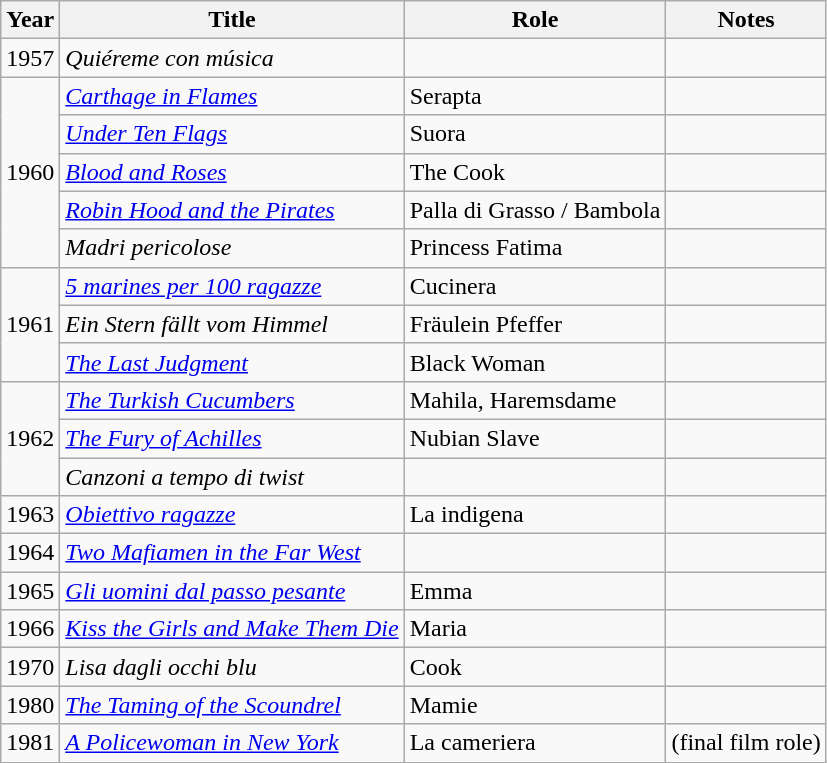<table class="wikitable sortable">
<tr>
<th>Year</th>
<th>Title</th>
<th>Role</th>
<th class="unsortable">Notes</th>
</tr>
<tr>
<td>1957</td>
<td><em>Quiéreme con música</em></td>
<td></td>
<td></td>
</tr>
<tr>
<td rowspan=5>1960</td>
<td><em><a href='#'>Carthage in Flames</a></em></td>
<td>Serapta</td>
<td></td>
</tr>
<tr>
<td><em><a href='#'>Under Ten Flags</a></em></td>
<td>Suora</td>
<td></td>
</tr>
<tr>
<td><em><a href='#'>Blood and Roses</a></em></td>
<td>The Cook</td>
<td></td>
</tr>
<tr>
<td><em><a href='#'>Robin Hood and the Pirates</a></em></td>
<td>Palla di Grasso / Bambola</td>
<td></td>
</tr>
<tr>
<td><em>Madri pericolose</em></td>
<td>Princess Fatima</td>
<td></td>
</tr>
<tr>
<td rowspan=3>1961</td>
<td><em><a href='#'>5 marines per 100 ragazze</a></em></td>
<td>Cucinera</td>
<td></td>
</tr>
<tr>
<td><em>Ein Stern fällt vom Himmel</em></td>
<td>Fräulein Pfeffer</td>
<td></td>
</tr>
<tr>
<td><em><a href='#'>The Last Judgment</a></em></td>
<td>Black Woman</td>
<td></td>
</tr>
<tr>
<td rowspan=3>1962</td>
<td><em><a href='#'>The Turkish Cucumbers</a></em></td>
<td>Mahila, Haremsdame</td>
<td></td>
</tr>
<tr>
<td><em><a href='#'>The Fury of Achilles</a></em></td>
<td>Nubian Slave</td>
<td></td>
</tr>
<tr>
<td><em>Canzoni a tempo di twist</em></td>
<td></td>
<td></td>
</tr>
<tr>
<td>1963</td>
<td><em><a href='#'>Obiettivo ragazze</a></em></td>
<td>La indigena</td>
<td></td>
</tr>
<tr>
<td>1964</td>
<td><em><a href='#'>Two Mafiamen in the Far West</a></em></td>
<td></td>
<td></td>
</tr>
<tr>
<td>1965</td>
<td><em><a href='#'>Gli uomini dal passo pesante</a></em></td>
<td>Emma</td>
<td></td>
</tr>
<tr>
<td>1966</td>
<td><em><a href='#'>Kiss the Girls and Make Them Die</a></em></td>
<td>Maria</td>
<td></td>
</tr>
<tr>
<td>1970</td>
<td><em>Lisa dagli occhi blu</em></td>
<td>Cook</td>
<td></td>
</tr>
<tr>
<td>1980</td>
<td><em><a href='#'>The Taming of the Scoundrel</a></em></td>
<td>Mamie</td>
<td></td>
</tr>
<tr>
<td>1981</td>
<td><em><a href='#'>A Policewoman in New York</a></em></td>
<td>La cameriera</td>
<td>(final film role)</td>
</tr>
</table>
